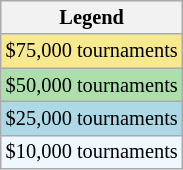<table class="wikitable" style="font-size:85%;">
<tr>
<th>Legend</th>
</tr>
<tr style="background:#f7e98e;">
<td>$75,000 tournaments</td>
</tr>
<tr style="background:#addfad;">
<td>$50,000 tournaments</td>
</tr>
<tr style="background:lightblue;">
<td>$25,000 tournaments</td>
</tr>
<tr style="background:#f0f8ff;">
<td>$10,000 tournaments</td>
</tr>
</table>
